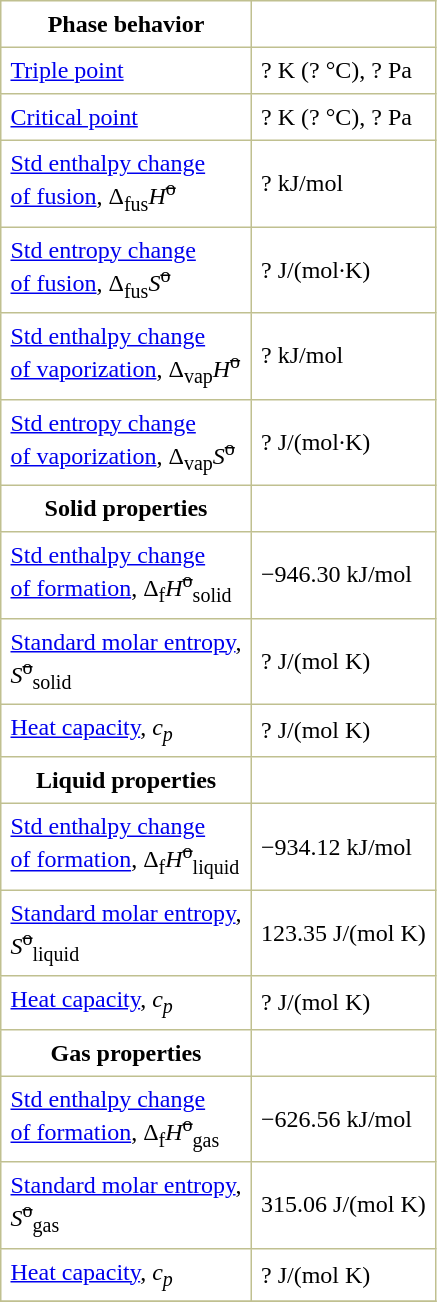<table border="1" cellspacing="0" cellpadding="6" style="margin: 0 0 0 0.5em; background: #FFFFFF; border-collapse: collapse; border-color: #C0C090;">
<tr>
<th>Phase behavior</th>
</tr>
<tr>
<td><a href='#'>Triple point</a></td>
<td>? K (? °C), ? Pa</td>
</tr>
<tr>
<td><a href='#'>Critical point</a></td>
<td>? K (? °C), ? Pa</td>
</tr>
<tr>
<td><a href='#'>Std enthalpy change<br>of fusion</a>, Δ<sub>fus</sub><em>H</em><sup><s>o</s></sup></td>
<td>? kJ/mol</td>
</tr>
<tr>
<td><a href='#'>Std entropy change<br>of fusion</a>, Δ<sub>fus</sub><em>S</em><sup><s>o</s></sup></td>
<td>? J/(mol·K)</td>
</tr>
<tr>
<td><a href='#'>Std enthalpy change<br>of vaporization</a>, Δ<sub>vap</sub><em>H</em><sup><s>o</s></sup></td>
<td>? kJ/mol</td>
</tr>
<tr>
<td><a href='#'>Std entropy change<br>of vaporization</a>, Δ<sub>vap</sub><em>S</em><sup><s>o</s></sup></td>
<td>? J/(mol·K)</td>
</tr>
<tr>
<th>Solid properties</th>
</tr>
<tr>
<td><a href='#'>Std enthalpy change<br>of formation</a>, Δ<sub>f</sub><em>H</em><sup><s>o</s></sup><sub>solid</sub></td>
<td>−946.30 kJ/mol</td>
</tr>
<tr>
<td><a href='#'>Standard molar entropy</a>,<br><em>S</em><sup><s>o</s></sup><sub>solid</sub></td>
<td>? J/(mol K)</td>
</tr>
<tr>
<td><a href='#'>Heat capacity</a>, <em>c<sub>p</sub></em></td>
<td>? J/(mol K)</td>
</tr>
<tr>
<th>Liquid properties</th>
</tr>
<tr>
<td><a href='#'>Std enthalpy change<br>of formation</a>, Δ<sub>f</sub><em>H</em><sup><s>o</s></sup><sub>liquid</sub></td>
<td>−934.12 kJ/mol</td>
</tr>
<tr>
<td><a href='#'>Standard molar entropy</a>,<br><em>S</em><sup><s>o</s></sup><sub>liquid</sub></td>
<td>123.35 J/(mol K)</td>
</tr>
<tr>
<td><a href='#'>Heat capacity</a>, <em>c<sub>p</sub></em></td>
<td>? J/(mol K)</td>
</tr>
<tr>
<th>Gas properties</th>
</tr>
<tr>
<td><a href='#'>Std enthalpy change<br>of formation</a>, Δ<sub>f</sub><em>H</em><sup><s>o</s></sup><sub>gas</sub></td>
<td>−626.56 kJ/mol</td>
</tr>
<tr>
<td><a href='#'>Standard molar entropy</a>,<br><em>S</em><sup><s>o</s></sup><sub>gas</sub></td>
<td>315.06 J/(mol K)</td>
</tr>
<tr>
<td><a href='#'>Heat capacity</a>, <em>c<sub>p</sub></em></td>
<td>? J/(mol K)</td>
</tr>
<tr>
</tr>
</table>
